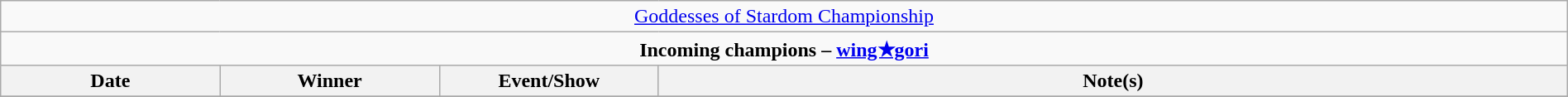<table class="wikitable" style="text-align:center; width:100%;">
<tr>
<td colspan="4" style="text-align: center;"><a href='#'>Goddesses of Stardom Championship</a></td>
</tr>
<tr>
<td colspan="4" style="text-align: center;"><strong>Incoming champions – <a href='#'>wing★gori</a> </strong></td>
</tr>
<tr>
<th width=14%>Date</th>
<th width=14%>Winner</th>
<th width=14%>Event/Show</th>
<th width=58%>Note(s)</th>
</tr>
<tr>
</tr>
</table>
